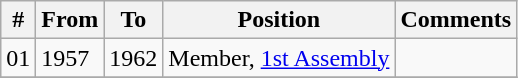<table class="wikitable sortable">
<tr>
<th>#</th>
<th>From</th>
<th>To</th>
<th>Position</th>
<th>Comments</th>
</tr>
<tr>
<td>01</td>
<td>1957</td>
<td>1962</td>
<td>Member, <a href='#'>1st Assembly</a></td>
<td></td>
</tr>
<tr>
</tr>
</table>
